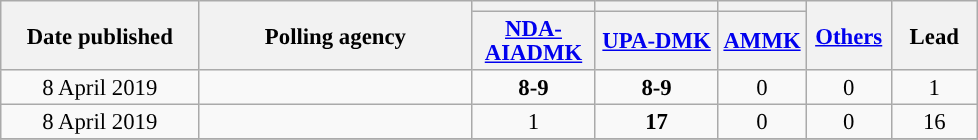<table class="wikitable sortable" style="text-align:center;font-size:95%;line-height:16px">
<tr>
<th rowspan="2" width="125px">Date published</th>
<th rowspan="2" width="175px">Polling agency</th>
<th style="background:"></th>
<th style="background:"></th>
<th style="background:"></th>
<th rowspan="2" class="unsortable" width="50px"><a href='#'>Others</a></th>
<th rowspan="2" width="50px">Lead</th>
</tr>
<tr>
<th width="75px" class="unsortable"><a href='#'>NDA-AIADMK</a></th>
<th width="75px" class="unsortable"><a href='#'>UPA-DMK</a></th>
<th width="50px" class="unsortable"><a href='#'>AMMK</a></th>
</tr>
<tr>
<td>8 April 2019</td>
<td></td>
<td style="background:"><strong>8-9</strong></td>
<td style="background:"><strong>8-9</strong></td>
<td>0</td>
<td>0</td>
<td style="background:">1</td>
</tr>
<tr>
<td>8 April 2019</td>
<td></td>
<td style="background:">1</td>
<td style="background:"><strong>17</strong></td>
<td>0</td>
<td>0</td>
<td style="background:">16</td>
</tr>
<tr>
</tr>
</table>
